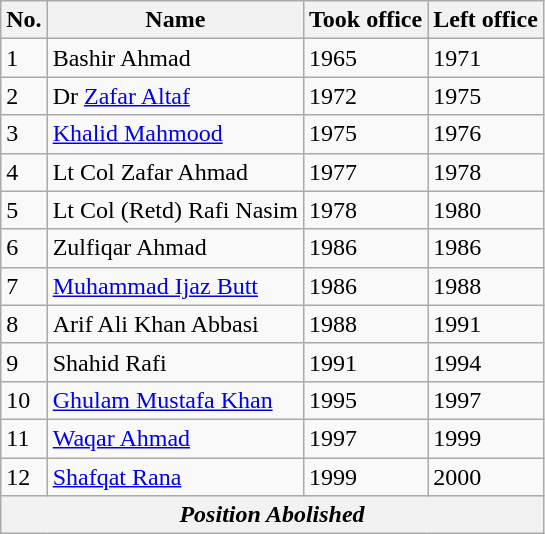<table class="wikitable sortable">
<tr>
<th>No.</th>
<th>Name</th>
<th>Took office</th>
<th>Left office</th>
</tr>
<tr>
<td>1</td>
<td>Bashir Ahmad</td>
<td>1965</td>
<td>1971</td>
</tr>
<tr>
<td>2</td>
<td>Dr <a href='#'>Zafar Altaf</a></td>
<td>1972</td>
<td>1975</td>
</tr>
<tr>
<td>3</td>
<td><a href='#'>Khalid Mahmood</a></td>
<td>1975</td>
<td>1976</td>
</tr>
<tr>
<td>4</td>
<td>Lt Col Zafar Ahmad</td>
<td>1977</td>
<td>1978</td>
</tr>
<tr>
<td>5</td>
<td>Lt Col (Retd) Rafi Nasim</td>
<td>1978</td>
<td>1980</td>
</tr>
<tr>
<td>6</td>
<td>Zulfiqar Ahmad</td>
<td>1986</td>
<td>1986</td>
</tr>
<tr>
<td>7</td>
<td><a href='#'>Muhammad Ijaz Butt</a></td>
<td>1986</td>
<td>1988</td>
</tr>
<tr>
<td>8</td>
<td>Arif Ali Khan Abbasi</td>
<td>1988</td>
<td>1991</td>
</tr>
<tr>
<td>9</td>
<td>Shahid Rafi</td>
<td>1991</td>
<td>1994</td>
</tr>
<tr>
<td>10</td>
<td><a href='#'>Ghulam Mustafa Khan</a></td>
<td>1995</td>
<td>1997</td>
</tr>
<tr>
<td>11</td>
<td><a href='#'>Waqar Ahmad</a></td>
<td>1997</td>
<td>1999</td>
</tr>
<tr>
<td>12</td>
<td><a href='#'>Shafqat Rana</a></td>
<td>1999</td>
<td>2000</td>
</tr>
<tr>
<th colspan=4><em>Position Abolished</em></th>
</tr>
</table>
